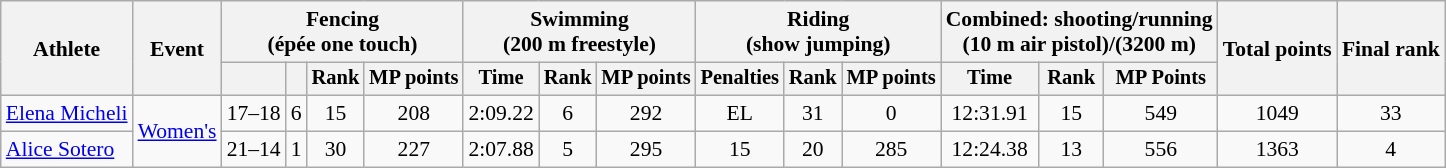<table class="wikitable" style="font-size:90%">
<tr>
<th rowspan="2">Athlete</th>
<th rowspan="2">Event</th>
<th colspan=4>Fencing<br><span>(épée one touch)</span></th>
<th colspan=3>Swimming<br><span>(200 m freestyle)</span></th>
<th colspan=3>Riding<br><span>(show jumping)</span></th>
<th colspan=3>Combined: shooting/running<br><span>(10 m air pistol)/(3200 m)</span></th>
<th rowspan=2>Total points</th>
<th rowspan=2>Final rank</th>
</tr>
<tr style="font-size:95%">
<th></th>
<th></th>
<th>Rank</th>
<th>MP points</th>
<th>Time</th>
<th>Rank</th>
<th>MP points</th>
<th>Penalties</th>
<th>Rank</th>
<th>MP points</th>
<th>Time</th>
<th>Rank</th>
<th>MP Points</th>
</tr>
<tr align=center>
<td align=left><a href='#'>Elena Micheli</a></td>
<td align=left rowspan=2><a href='#'>Women's</a></td>
<td>17–18</td>
<td>6</td>
<td>15</td>
<td>208</td>
<td>2:09.22</td>
<td>6</td>
<td>292</td>
<td>EL</td>
<td>31</td>
<td>0</td>
<td>12:31.91</td>
<td>15</td>
<td>549</td>
<td>1049</td>
<td>33</td>
</tr>
<tr align=center>
<td align=left><a href='#'>Alice Sotero</a></td>
<td>21–14</td>
<td>1</td>
<td>30</td>
<td>227</td>
<td>2:07.88</td>
<td>5</td>
<td>295</td>
<td>15</td>
<td>20</td>
<td>285</td>
<td>12:24.38</td>
<td>13</td>
<td>556</td>
<td>1363</td>
<td>4</td>
</tr>
</table>
